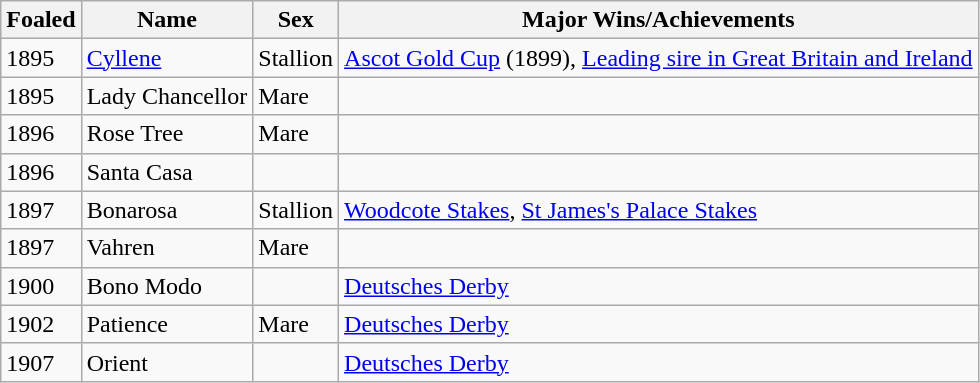<table class="wikitable">
<tr>
<th>Foaled</th>
<th>Name</th>
<th>Sex</th>
<th>Major Wins/Achievements</th>
</tr>
<tr>
<td>1895</td>
<td><a href='#'>Cyllene</a></td>
<td>Stallion</td>
<td><a href='#'>Ascot Gold Cup</a> (1899), <a href='#'>Leading sire in Great Britain and Ireland</a></td>
</tr>
<tr>
<td>1895</td>
<td>Lady Chancellor</td>
<td>Mare</td>
<td></td>
</tr>
<tr>
<td>1896</td>
<td>Rose Tree</td>
<td>Mare</td>
<td></td>
</tr>
<tr>
<td>1896</td>
<td>Santa Casa</td>
<td></td>
<td></td>
</tr>
<tr>
<td>1897</td>
<td>Bonarosa</td>
<td>Stallion</td>
<td><a href='#'>Woodcote Stakes</a>, <a href='#'>St James's Palace Stakes</a></td>
</tr>
<tr>
<td>1897</td>
<td>Vahren</td>
<td>Mare</td>
<td></td>
</tr>
<tr>
<td>1900</td>
<td>Bono Modo</td>
<td></td>
<td><a href='#'>Deutsches Derby</a></td>
</tr>
<tr>
<td>1902</td>
<td>Patience</td>
<td>Mare</td>
<td><a href='#'>Deutsches Derby</a></td>
</tr>
<tr>
<td>1907</td>
<td>Orient</td>
<td></td>
<td><a href='#'>Deutsches Derby</a></td>
</tr>
</table>
